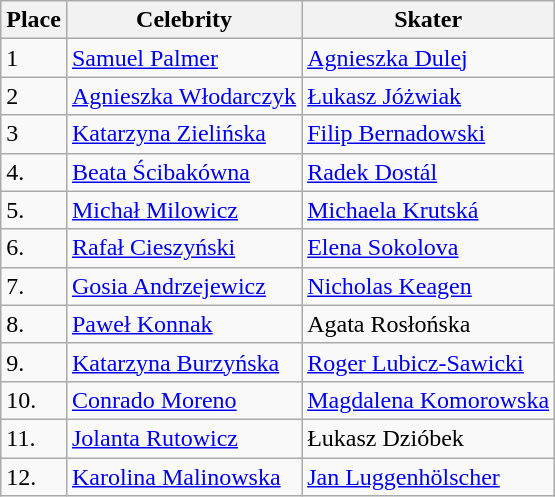<table class="wikitable">
<tr>
<th>Place</th>
<th>Celebrity</th>
<th>Skater</th>
</tr>
<tr>
<td>1</td>
<td><a href='#'>Samuel Palmer</a></td>
<td><a href='#'>Agnieszka Dulej</a></td>
</tr>
<tr>
<td>2</td>
<td><a href='#'>Agnieszka Włodarczyk</a></td>
<td><a href='#'>Łukasz Jóżwiak</a></td>
</tr>
<tr>
<td>3</td>
<td><a href='#'>Katarzyna Zielińska</a></td>
<td><a href='#'>Filip Bernadowski</a></td>
</tr>
<tr>
<td>4.</td>
<td><a href='#'>Beata Ścibakówna</a></td>
<td><a href='#'>Radek Dostál</a></td>
</tr>
<tr>
<td>5.</td>
<td><a href='#'>Michał Milowicz</a></td>
<td><a href='#'>Michaela Krutská</a></td>
</tr>
<tr>
<td>6.</td>
<td><a href='#'>Rafał Cieszyński</a></td>
<td><a href='#'>Elena Sokolova</a></td>
</tr>
<tr>
<td>7.</td>
<td><a href='#'>Gosia Andrzejewicz</a></td>
<td><a href='#'>Nicholas Keagen</a></td>
</tr>
<tr>
<td>8.</td>
<td><a href='#'>Paweł Konnak</a></td>
<td>Agata Rosłońska</td>
</tr>
<tr>
<td>9.</td>
<td><a href='#'>Katarzyna Burzyńska</a></td>
<td><a href='#'>Roger Lubicz-Sawicki</a></td>
</tr>
<tr>
<td>10.</td>
<td><a href='#'>Conrado Moreno</a></td>
<td><a href='#'>Magdalena Komorowska</a></td>
</tr>
<tr>
<td>11.</td>
<td><a href='#'>Jolanta Rutowicz</a></td>
<td>Łukasz Dzióbek</td>
</tr>
<tr>
<td>12.</td>
<td><a href='#'>Karolina Malinowska</a></td>
<td><a href='#'>Jan Luggenhölscher</a></td>
</tr>
</table>
